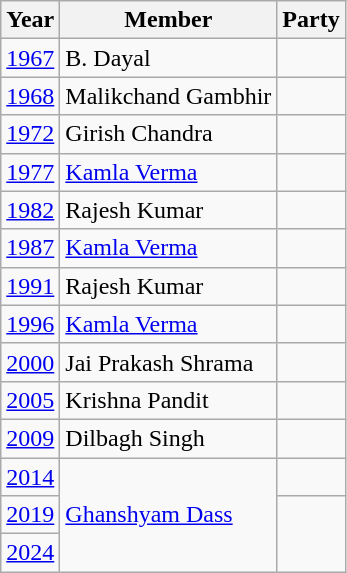<table class="wikitable">
<tr>
<th>Year</th>
<th>Member</th>
<th colspan=2>Party</th>
</tr>
<tr>
<td><a href='#'>1967</a></td>
<td>B. Dayal</td>
<td></td>
</tr>
<tr>
<td><a href='#'>1968</a></td>
<td>Malikchand Gambhir</td>
<td></td>
</tr>
<tr>
<td><a href='#'>1972</a></td>
<td>Girish Chandra</td>
<td></td>
</tr>
<tr>
<td><a href='#'>1977</a></td>
<td><a href='#'>Kamla Verma</a></td>
<td></td>
</tr>
<tr>
<td><a href='#'>1982</a></td>
<td>Rajesh Kumar</td>
<td></td>
</tr>
<tr>
<td><a href='#'>1987</a></td>
<td><a href='#'>Kamla Verma</a></td>
<td></td>
</tr>
<tr>
<td><a href='#'>1991</a></td>
<td>Rajesh Kumar</td>
<td></td>
</tr>
<tr>
<td><a href='#'>1996</a></td>
<td><a href='#'>Kamla Verma</a></td>
<td></td>
</tr>
<tr>
<td><a href='#'>2000</a></td>
<td>Jai Prakash Shrama</td>
<td></td>
</tr>
<tr>
<td><a href='#'>2005</a></td>
<td>Krishna Pandit</td>
</tr>
<tr>
<td><a href='#'>2009</a></td>
<td>Dilbagh Singh</td>
<td></td>
</tr>
<tr>
<td><a href='#'>2014</a></td>
<td rowspan="3"><a href='#'>Ghanshyam Dass</a></td>
<td></td>
</tr>
<tr>
<td><a href='#'>2019</a></td>
</tr>
<tr>
<td><a href='#'>2024</a></td>
</tr>
</table>
